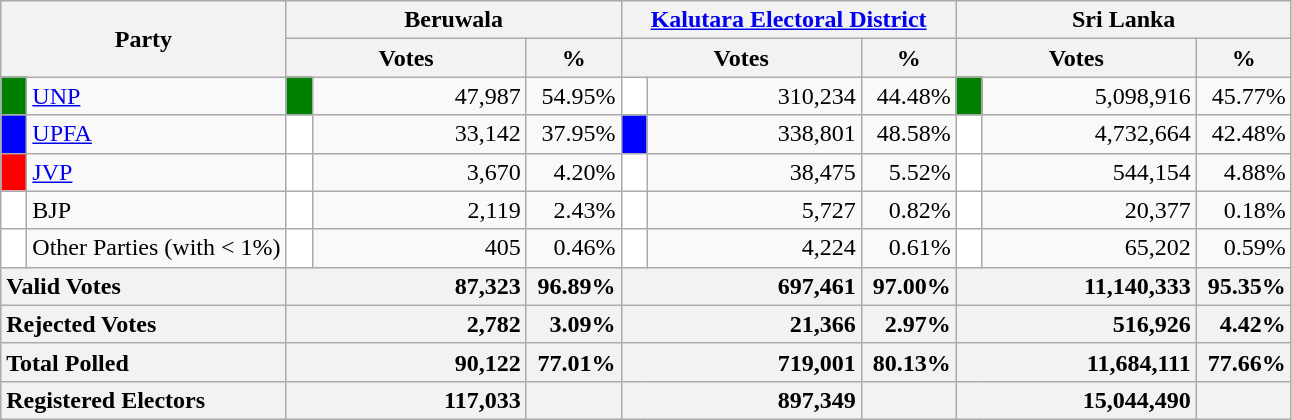<table class="wikitable">
<tr>
<th colspan="2" width="144px"rowspan="2">Party</th>
<th colspan="3" width="216px">Beruwala</th>
<th colspan="3" width="216px"><a href='#'>Kalutara Electoral District</a></th>
<th colspan="3" width="216px">Sri Lanka</th>
</tr>
<tr>
<th colspan="2" width="144px">Votes</th>
<th>%</th>
<th colspan="2" width="144px">Votes</th>
<th>%</th>
<th colspan="2" width="144px">Votes</th>
<th>%</th>
</tr>
<tr>
<td style="background-color:green;" width="10px"></td>
<td style="text-align:left;"><a href='#'>UNP</a></td>
<td style="background-color:green;" width="10px"></td>
<td style="text-align:right;">47,987</td>
<td style="text-align:right;">54.95%</td>
<td style="background-color:white;" width="10px"></td>
<td style="text-align:right;">310,234</td>
<td style="text-align:right;">44.48%</td>
<td style="background-color:green;" width="10px"></td>
<td style="text-align:right;">5,098,916</td>
<td style="text-align:right;">45.77%</td>
</tr>
<tr>
<td style="background-color:blue;" width="10px"></td>
<td style="text-align:left;"><a href='#'>UPFA</a></td>
<td style="background-color:white;" width="10px"></td>
<td style="text-align:right;">33,142</td>
<td style="text-align:right;">37.95%</td>
<td style="background-color:blue;" width="10px"></td>
<td style="text-align:right;">338,801</td>
<td style="text-align:right;">48.58%</td>
<td style="background-color:white;" width="10px"></td>
<td style="text-align:right;">4,732,664</td>
<td style="text-align:right;">42.48%</td>
</tr>
<tr>
<td style="background-color:red;" width="10px"></td>
<td style="text-align:left;"><a href='#'>JVP</a></td>
<td style="background-color:white;" width="10px"></td>
<td style="text-align:right;">3,670</td>
<td style="text-align:right;">4.20%</td>
<td style="background-color:white;" width="10px"></td>
<td style="text-align:right;">38,475</td>
<td style="text-align:right;">5.52%</td>
<td style="background-color:white;" width="10px"></td>
<td style="text-align:right;">544,154</td>
<td style="text-align:right;">4.88%</td>
</tr>
<tr>
<td style="background-color:white;" width="10px"></td>
<td style="text-align:left;">BJP</td>
<td style="background-color:white;" width="10px"></td>
<td style="text-align:right;">2,119</td>
<td style="text-align:right;">2.43%</td>
<td style="background-color:white;" width="10px"></td>
<td style="text-align:right;">5,727</td>
<td style="text-align:right;">0.82%</td>
<td style="background-color:white;" width="10px"></td>
<td style="text-align:right;">20,377</td>
<td style="text-align:right;">0.18%</td>
</tr>
<tr>
<td style="background-color:white;" width="10px"></td>
<td style="text-align:left;">Other Parties (with < 1%)</td>
<td style="background-color:white;" width="10px"></td>
<td style="text-align:right;">405</td>
<td style="text-align:right;">0.46%</td>
<td style="background-color:white;" width="10px"></td>
<td style="text-align:right;">4,224</td>
<td style="text-align:right;">0.61%</td>
<td style="background-color:white;" width="10px"></td>
<td style="text-align:right;">65,202</td>
<td style="text-align:right;">0.59%</td>
</tr>
<tr>
<th colspan="2" width="144px"style="text-align:left;">Valid Votes</th>
<th style="text-align:right;"colspan="2" width="144px">87,323</th>
<th style="text-align:right;">96.89%</th>
<th style="text-align:right;"colspan="2" width="144px">697,461</th>
<th style="text-align:right;">97.00%</th>
<th style="text-align:right;"colspan="2" width="144px">11,140,333</th>
<th style="text-align:right;">95.35%</th>
</tr>
<tr>
<th colspan="2" width="144px"style="text-align:left;">Rejected Votes</th>
<th style="text-align:right;"colspan="2" width="144px">2,782</th>
<th style="text-align:right;">3.09%</th>
<th style="text-align:right;"colspan="2" width="144px">21,366</th>
<th style="text-align:right;">2.97%</th>
<th style="text-align:right;"colspan="2" width="144px">516,926</th>
<th style="text-align:right;">4.42%</th>
</tr>
<tr>
<th colspan="2" width="144px"style="text-align:left;">Total Polled</th>
<th style="text-align:right;"colspan="2" width="144px">90,122</th>
<th style="text-align:right;">77.01%</th>
<th style="text-align:right;"colspan="2" width="144px">719,001</th>
<th style="text-align:right;">80.13%</th>
<th style="text-align:right;"colspan="2" width="144px">11,684,111</th>
<th style="text-align:right;">77.66%</th>
</tr>
<tr>
<th colspan="2" width="144px"style="text-align:left;">Registered Electors</th>
<th style="text-align:right;"colspan="2" width="144px">117,033</th>
<th></th>
<th style="text-align:right;"colspan="2" width="144px">897,349</th>
<th></th>
<th style="text-align:right;"colspan="2" width="144px">15,044,490</th>
<th></th>
</tr>
</table>
